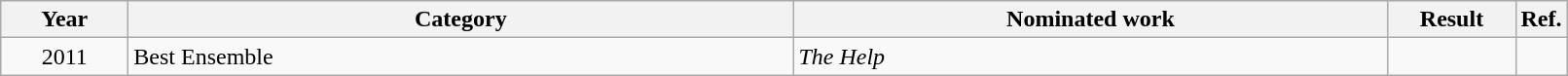<table class=wikitable>
<tr>
<th scope="col" style="width:5em;">Year</th>
<th scope="col" style="width:28em;">Category</th>
<th scope="col" style="width:25em;">Nominated work</th>
<th scope="col" style="width:5em;">Result</th>
<th>Ref.</th>
</tr>
<tr>
<td style="text-align:center;">2011</td>
<td>Best Ensemble</td>
<td><em>The Help</em></td>
<td></td>
<td></td>
</tr>
</table>
